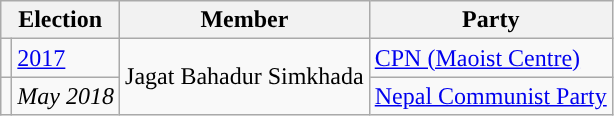<table class="wikitable">
<tr>
<th colspan="2">Election</th>
<th>Member</th>
<th>Party</th>
</tr>
<tr>
<td style="background-color:"></td>
<td><a href='#'>2017</a></td>
<td rowspan="2">Jagat Bahadur Simkhada</td>
<td><a href='#'>CPN (Maoist Centre)</a></td>
</tr>
<tr>
<td style="background-color:"></td>
<td><em>May 2018</em></td>
<td><a href='#'>Nepal Communist Party</a></td>
</tr>
</table>
